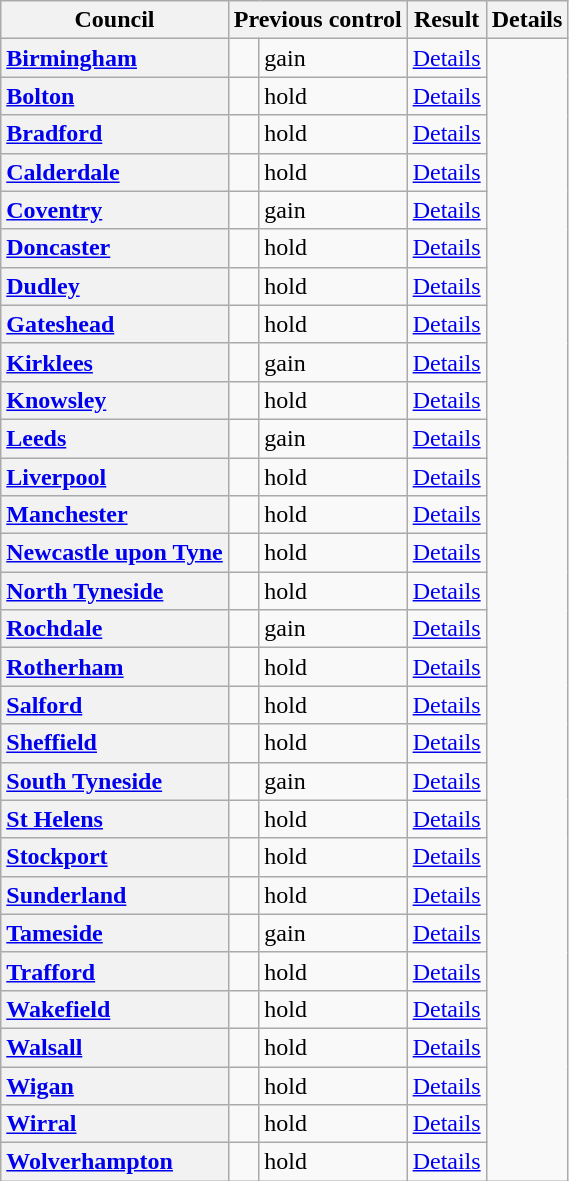<table class="wikitable sortable" border="1">
<tr>
<th scope="col">Council</th>
<th colspan=2>Previous control</th>
<th colspan=2>Result</th>
<th class="unsortable" scope="col">Details</th>
</tr>
<tr>
<th scope="row" style="text-align: left;"><a href='#'>Birmingham</a></th>
<td></td>
<td> gain</td>
<td><a href='#'>Details</a></td>
</tr>
<tr>
<th scope="row" style="text-align: left;"><a href='#'>Bolton</a></th>
<td></td>
<td> hold</td>
<td><a href='#'>Details</a></td>
</tr>
<tr>
<th scope="row" style="text-align: left;"><a href='#'>Bradford</a></th>
<td></td>
<td> hold</td>
<td><a href='#'>Details</a></td>
</tr>
<tr>
<th scope="row" style="text-align: left;"><a href='#'>Calderdale</a></th>
<td></td>
<td> hold</td>
<td><a href='#'>Details</a></td>
</tr>
<tr>
<th scope="row" style="text-align: left;"><a href='#'>Coventry</a></th>
<td></td>
<td> gain</td>
<td><a href='#'>Details</a></td>
</tr>
<tr>
<th scope="row" style="text-align: left;"><a href='#'>Doncaster</a></th>
<td></td>
<td> hold</td>
<td><a href='#'>Details</a></td>
</tr>
<tr>
<th scope="row" style="text-align: left;"><a href='#'>Dudley</a></th>
<td></td>
<td> hold</td>
<td><a href='#'>Details</a></td>
</tr>
<tr>
<th scope="row" style="text-align: left;"><a href='#'>Gateshead</a></th>
<td></td>
<td> hold</td>
<td><a href='#'>Details</a></td>
</tr>
<tr>
<th scope="row" style="text-align: left;"><a href='#'>Kirklees</a></th>
<td></td>
<td> gain</td>
<td><a href='#'>Details</a></td>
</tr>
<tr>
<th scope="row" style="text-align: left;"><a href='#'>Knowsley</a></th>
<td></td>
<td> hold</td>
<td><a href='#'>Details</a></td>
</tr>
<tr>
<th scope="row" style="text-align: left;"><a href='#'>Leeds</a></th>
<td></td>
<td> gain</td>
<td><a href='#'>Details</a></td>
</tr>
<tr>
<th scope="row" style="text-align: left;"><a href='#'>Liverpool</a></th>
<td></td>
<td> hold</td>
<td><a href='#'>Details</a></td>
</tr>
<tr>
<th scope="row" style="text-align: left;"><a href='#'>Manchester</a></th>
<td></td>
<td> hold</td>
<td><a href='#'>Details</a></td>
</tr>
<tr>
<th scope="row" style="text-align: left;"><a href='#'>Newcastle upon Tyne</a></th>
<td></td>
<td> hold</td>
<td><a href='#'>Details</a></td>
</tr>
<tr>
<th scope="row" style="text-align: left;"><a href='#'>North Tyneside</a></th>
<td></td>
<td> hold</td>
<td><a href='#'>Details</a></td>
</tr>
<tr>
<th scope="row" style="text-align: left;"><a href='#'>Rochdale</a></th>
<td></td>
<td> gain</td>
<td><a href='#'>Details</a></td>
</tr>
<tr>
<th scope="row" style="text-align: left;"><a href='#'>Rotherham</a></th>
<td></td>
<td> hold</td>
<td><a href='#'>Details</a></td>
</tr>
<tr>
<th scope="row" style="text-align: left;"><a href='#'>Salford</a></th>
<td></td>
<td> hold</td>
<td><a href='#'>Details</a></td>
</tr>
<tr>
<th scope="row" style="text-align: left;"><a href='#'>Sheffield</a></th>
<td></td>
<td> hold</td>
<td><a href='#'>Details</a></td>
</tr>
<tr>
<th scope="row" style="text-align: left;"><a href='#'>South Tyneside</a></th>
<td></td>
<td> gain</td>
<td><a href='#'>Details</a></td>
</tr>
<tr>
<th scope="row" style="text-align: left;"><a href='#'>St Helens</a></th>
<td></td>
<td> hold</td>
<td><a href='#'>Details</a></td>
</tr>
<tr>
<th scope="row" style="text-align: left;"><a href='#'>Stockport</a></th>
<td></td>
<td> hold</td>
<td><a href='#'>Details</a></td>
</tr>
<tr>
<th scope="row" style="text-align: left;"><a href='#'>Sunderland</a></th>
<td></td>
<td> hold</td>
<td><a href='#'>Details</a></td>
</tr>
<tr>
<th scope="row" style="text-align: left;"><a href='#'>Tameside</a></th>
<td></td>
<td> gain</td>
<td><a href='#'>Details</a></td>
</tr>
<tr>
<th scope="row" style="text-align: left;"><a href='#'>Trafford</a></th>
<td></td>
<td> hold</td>
<td><a href='#'>Details</a></td>
</tr>
<tr>
<th scope="row" style="text-align: left;"><a href='#'>Wakefield</a></th>
<td></td>
<td> hold</td>
<td><a href='#'>Details</a></td>
</tr>
<tr>
<th scope="row" style="text-align: left;"><a href='#'>Walsall</a></th>
<td></td>
<td> hold</td>
<td><a href='#'>Details</a></td>
</tr>
<tr>
<th scope="row" style="text-align: left;"><a href='#'>Wigan</a></th>
<td></td>
<td> hold</td>
<td><a href='#'>Details</a></td>
</tr>
<tr>
<th scope="row" style="text-align: left;"><a href='#'>Wirral</a></th>
<td></td>
<td> hold</td>
<td><a href='#'>Details</a></td>
</tr>
<tr>
<th scope="row" style="text-align: left;"><a href='#'>Wolverhampton</a></th>
<td></td>
<td> hold</td>
<td><a href='#'>Details</a></td>
</tr>
</table>
